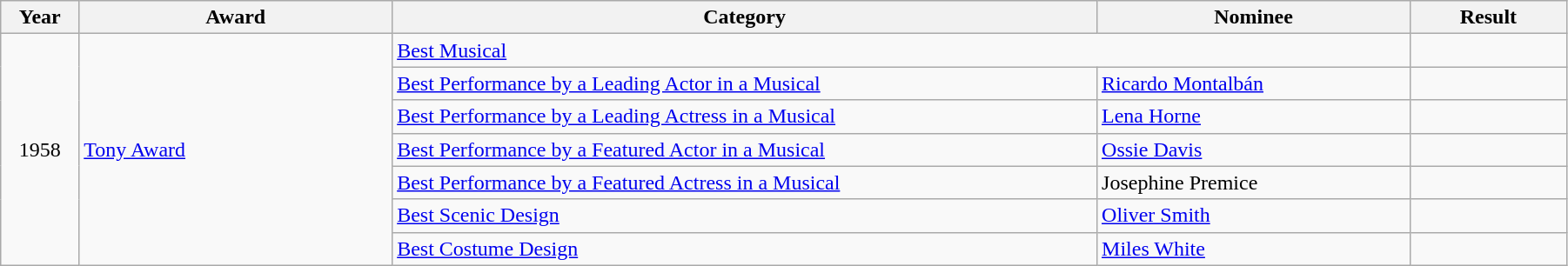<table class="wikitable" width="95%">
<tr>
<th width="5%">Year</th>
<th width="20%">Award</th>
<th width="45%">Category</th>
<th width="20%">Nominee</th>
<th width="10%">Result</th>
</tr>
<tr>
<td rowspan="7" align="center">1958</td>
<td rowspan="7"><a href='#'>Tony Award</a></td>
<td colspan="2"><a href='#'>Best Musical</a></td>
<td></td>
</tr>
<tr>
<td><a href='#'>Best Performance by a Leading Actor in a Musical</a></td>
<td><a href='#'>Ricardo Montalbán</a></td>
<td></td>
</tr>
<tr>
<td><a href='#'>Best Performance by a Leading Actress in a Musical</a></td>
<td><a href='#'>Lena Horne</a></td>
<td></td>
</tr>
<tr>
<td><a href='#'>Best Performance by a Featured Actor in a Musical</a></td>
<td><a href='#'>Ossie Davis</a></td>
<td></td>
</tr>
<tr>
<td><a href='#'>Best Performance by a Featured Actress in a Musical</a></td>
<td>Josephine Premice</td>
<td></td>
</tr>
<tr>
<td><a href='#'>Best Scenic Design</a></td>
<td><a href='#'>Oliver Smith</a></td>
<td></td>
</tr>
<tr>
<td><a href='#'>Best Costume Design</a></td>
<td><a href='#'>Miles White</a></td>
<td></td>
</tr>
</table>
